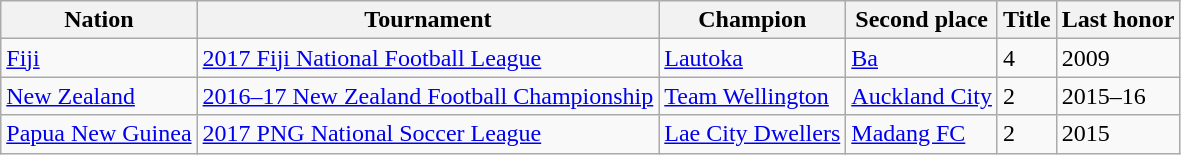<table class="wikitable sortable">
<tr>
<th>Nation</th>
<th>Tournament</th>
<th>Champion</th>
<th>Second place</th>
<th data-sort-type="number">Title</th>
<th>Last honor</th>
</tr>
<tr>
<td> <a href='#'>Fiji</a></td>
<td><a href='#'>2017 Fiji National Football League</a></td>
<td><a href='#'>Lautoka</a></td>
<td><a href='#'>Ba</a></td>
<td>4</td>
<td>2009</td>
</tr>
<tr>
<td> <a href='#'>New Zealand</a></td>
<td><a href='#'>2016–17 New Zealand Football Championship</a></td>
<td><a href='#'>Team Wellington</a></td>
<td><a href='#'>Auckland City</a></td>
<td>2</td>
<td>2015–16</td>
</tr>
<tr>
<td> <a href='#'>Papua New Guinea</a></td>
<td><a href='#'>2017 PNG National Soccer League</a></td>
<td><a href='#'>Lae City Dwellers</a></td>
<td><a href='#'>Madang FC</a></td>
<td>2</td>
<td>2015</td>
</tr>
</table>
